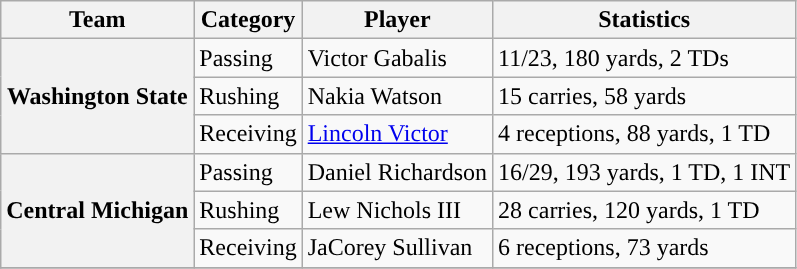<table class="wikitable" style="float: left;">
<tr>
<th>Team</th>
<th>Category</th>
<th>Player</th>
<th>Statistics</th>
</tr>
<tr>
<th rowspan=3>Washington State</th>
<td>Passing</td>
<td>Victor Gabalis</td>
<td>11/23, 180 yards, 2 TDs</td>
</tr>
<tr>
<td>Rushing</td>
<td>Nakia Watson</td>
<td>15 carries, 58 yards</td>
</tr>
<tr>
<td>Receiving</td>
<td><a href='#'>Lincoln Victor</a></td>
<td>4 receptions, 88 yards, 1 TD</td>
</tr>
<tr>
<th rowspan=3 style=>Central Michigan</th>
<td>Passing</td>
<td>Daniel Richardson</td>
<td>16/29, 193 yards, 1 TD, 1 INT</td>
</tr>
<tr>
<td>Rushing</td>
<td>Lew Nichols III</td>
<td>28 carries, 120 yards, 1 TD</td>
</tr>
<tr>
<td>Receiving</td>
<td>JaCorey Sullivan</td>
<td>6 receptions, 73 yards</td>
</tr>
<tr>
</tr>
</table>
